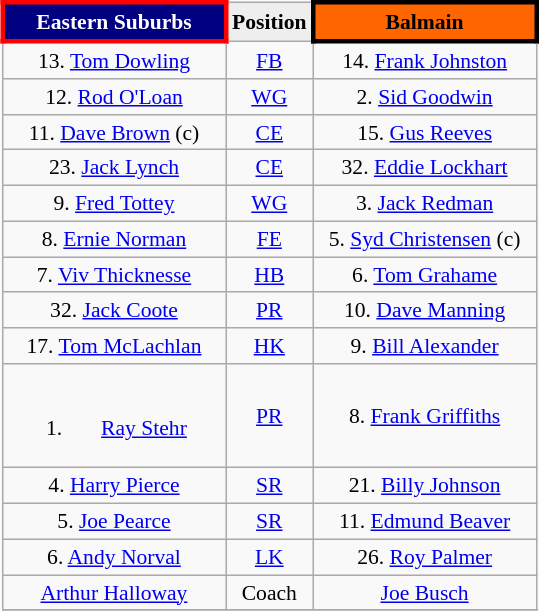<table align="right" class="wikitable" style="font-size:90%; margin-left:1em">
<tr bgcolor="#FF0033">
<th style="width:140px; border:3px solid red; background: navy; color: white">Eastern Suburbs</th>
<th style="width:40px; text-align:center; background:#eee; color:black;">Position</th>
<th style="width:140px; border:3px solid black; background: #f60; color: black">Balmain</th>
</tr>
<tr align=center>
<td>13. <a href='#'>Tom Dowling</a></td>
<td><a href='#'>FB</a></td>
<td>14. <a href='#'>Frank Johnston</a></td>
</tr>
<tr align=center>
<td>12. <a href='#'>Rod O'Loan</a></td>
<td><a href='#'>WG</a></td>
<td>2. <a href='#'>Sid Goodwin</a></td>
</tr>
<tr align=center>
<td>11. <a href='#'>Dave Brown</a> (c)</td>
<td><a href='#'>CE</a></td>
<td>15. <a href='#'>Gus Reeves</a></td>
</tr>
<tr align=center>
<td>23. <a href='#'>Jack Lynch</a></td>
<td><a href='#'>CE</a></td>
<td>32. <a href='#'>Eddie Lockhart</a></td>
</tr>
<tr align=center>
<td>9. <a href='#'>Fred Tottey</a></td>
<td><a href='#'>WG</a></td>
<td>3. <a href='#'>Jack Redman</a></td>
</tr>
<tr align=center>
<td>8. <a href='#'>Ernie Norman</a></td>
<td><a href='#'>FE</a></td>
<td>5. <a href='#'>Syd Christensen</a> (c)</td>
</tr>
<tr align=center>
<td>7. <a href='#'>Viv Thicknesse</a></td>
<td><a href='#'>HB</a></td>
<td>6. <a href='#'>Tom Grahame</a></td>
</tr>
<tr align=center>
<td>32. <a href='#'>Jack Coote</a></td>
<td><a href='#'>PR</a></td>
<td>10. <a href='#'>Dave Manning</a></td>
</tr>
<tr align=center>
<td>17. <a href='#'>Tom McLachlan</a></td>
<td><a href='#'>HK</a></td>
<td>9. <a href='#'>Bill Alexander</a></td>
</tr>
<tr align=center>
<td><br><ol><li><a href='#'>Ray Stehr</a></li></ol></td>
<td><a href='#'>PR</a></td>
<td>8. <a href='#'>Frank Griffiths</a></td>
</tr>
<tr align=center>
<td>4. <a href='#'>Harry Pierce</a></td>
<td><a href='#'>SR</a></td>
<td>21. <a href='#'>Billy Johnson</a></td>
</tr>
<tr align=center>
<td>5. <a href='#'>Joe Pearce</a></td>
<td><a href='#'>SR</a></td>
<td>11. <a href='#'>Edmund Beaver</a></td>
</tr>
<tr align=center>
<td>6. <a href='#'>Andy Norval</a></td>
<td><a href='#'>LK</a></td>
<td>26. <a href='#'>Roy Palmer</a></td>
</tr>
<tr align=center>
<td><a href='#'>Arthur Halloway</a></td>
<td>Coach</td>
<td><a href='#'>Joe Busch</a></td>
</tr>
<tr>
</tr>
</table>
